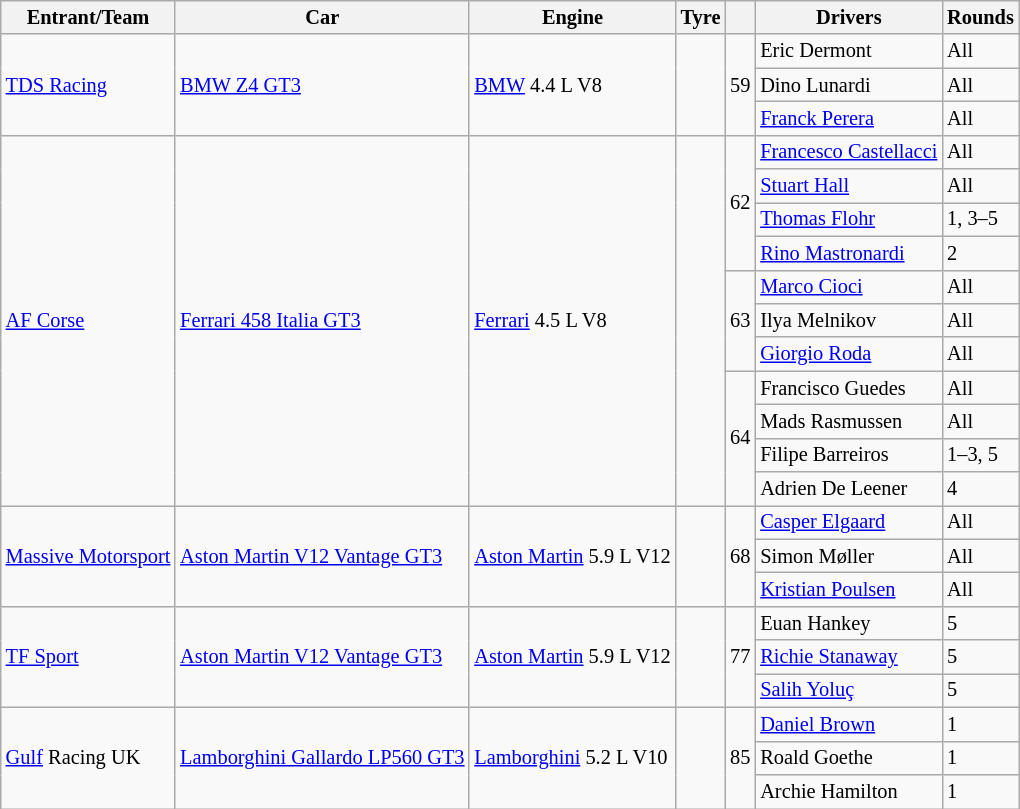<table class="wikitable" style="font-size: 85%">
<tr>
<th>Entrant/Team</th>
<th>Car</th>
<th>Engine</th>
<th>Tyre</th>
<th></th>
<th>Drivers</th>
<th>Rounds</th>
</tr>
<tr>
<td rowspan=3> <a href='#'>TDS Racing</a></td>
<td rowspan=3><a href='#'>BMW Z4 GT3</a></td>
<td rowspan=3><a href='#'>BMW</a> 4.4 L V8</td>
<td rowspan=3></td>
<td rowspan=3>59</td>
<td> Eric Dermont</td>
<td>All</td>
</tr>
<tr>
<td> Dino Lunardi</td>
<td>All</td>
</tr>
<tr>
<td> <a href='#'>Franck Perera</a></td>
<td>All</td>
</tr>
<tr>
<td rowspan=11> <a href='#'>AF Corse</a></td>
<td rowspan=11><a href='#'>Ferrari 458 Italia GT3</a></td>
<td rowspan=11><a href='#'>Ferrari</a> 4.5 L V8</td>
<td rowspan=11></td>
<td rowspan=4>62</td>
<td> <a href='#'>Francesco Castellacci</a></td>
<td>All</td>
</tr>
<tr>
<td> <a href='#'>Stuart Hall</a></td>
<td>All</td>
</tr>
<tr>
<td> <a href='#'>Thomas Flohr</a></td>
<td>1, 3–5</td>
</tr>
<tr>
<td> <a href='#'>Rino Mastronardi</a></td>
<td>2</td>
</tr>
<tr>
<td rowspan=3>63</td>
<td> <a href='#'>Marco Cioci</a></td>
<td>All</td>
</tr>
<tr>
<td> Ilya Melnikov</td>
<td>All</td>
</tr>
<tr>
<td> <a href='#'>Giorgio Roda</a></td>
<td>All</td>
</tr>
<tr>
<td rowspan=4>64</td>
<td> Francisco Guedes</td>
<td>All</td>
</tr>
<tr>
<td> Mads Rasmussen</td>
<td>All</td>
</tr>
<tr>
<td> Filipe Barreiros</td>
<td>1–3, 5</td>
</tr>
<tr>
<td> Adrien De Leener</td>
<td>4</td>
</tr>
<tr>
<td rowspan=3> <a href='#'>Massive Motorsport</a></td>
<td rowspan=3><a href='#'>Aston Martin V12 Vantage GT3</a></td>
<td rowspan=3><a href='#'>Aston Martin</a> 5.9 L V12</td>
<td rowspan=3></td>
<td rowspan=3>68</td>
<td> <a href='#'>Casper Elgaard</a></td>
<td>All</td>
</tr>
<tr>
<td> Simon Møller</td>
<td>All</td>
</tr>
<tr>
<td> <a href='#'>Kristian Poulsen</a></td>
<td>All</td>
</tr>
<tr>
<td rowspan=3> <a href='#'>TF Sport</a></td>
<td rowspan=3><a href='#'>Aston Martin V12 Vantage GT3</a></td>
<td rowspan=3><a href='#'>Aston Martin</a> 5.9 L V12</td>
<td rowspan=3></td>
<td rowspan=3>77</td>
<td> Euan Hankey</td>
<td>5</td>
</tr>
<tr>
<td> <a href='#'>Richie Stanaway</a></td>
<td>5</td>
</tr>
<tr>
<td> <a href='#'>Salih Yoluç</a></td>
<td>5</td>
</tr>
<tr>
<td rowspan=3> <a href='#'>Gulf</a> Racing UK</td>
<td rowspan=3><a href='#'>Lamborghini Gallardo LP560 GT3</a></td>
<td rowspan=3><a href='#'>Lamborghini</a> 5.2 L V10</td>
<td rowspan=3></td>
<td rowspan=3>85</td>
<td> <a href='#'>Daniel Brown</a></td>
<td>1</td>
</tr>
<tr>
<td> Roald Goethe</td>
<td>1</td>
</tr>
<tr>
<td> Archie Hamilton</td>
<td>1</td>
</tr>
</table>
